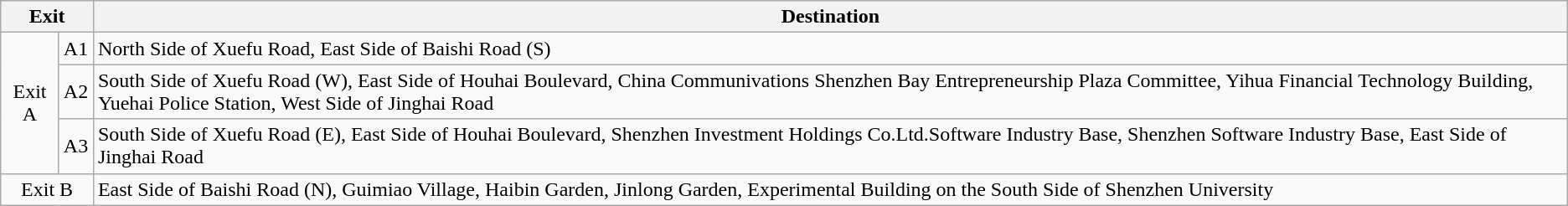<table class="wikitable">
<tr>
<th style="width:70px" colspan="2">Exit</th>
<th>Destination</th>
</tr>
<tr>
<td align="center" rowspan="3">Exit A</td>
<td>A1</td>
<td>North Side of Xuefu Road, East Side of Baishi Road (S)</td>
</tr>
<tr>
<td>A2</td>
<td>South Side of Xuefu Road (W), East Side of Houhai Boulevard, China Communivations Shenzhen Bay Entrepreneurship Plaza Committee, Yihua Financial Technology Building, Yuehai Police Station, West Side of Jinghai Road</td>
</tr>
<tr>
<td>A3</td>
<td>South Side of Xuefu Road (E), East Side of Houhai Boulevard, Shenzhen Investment Holdings Co.Ltd.Software Industry Base, Shenzhen Software Industry Base, East Side of Jinghai Road</td>
</tr>
<tr>
<td align="center" colspan="2">Exit B</td>
<td>East Side of Baishi Road (N), Guimiao Village, Haibin Garden, Jinlong Garden, Experimental Building on the South Side of Shenzhen University</td>
</tr>
</table>
